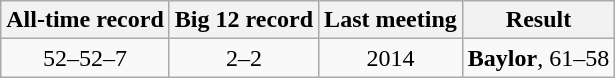<table class="wikitable">
<tr style="text-align:center;">
<th>All-time record</th>
<th>Big 12 record</th>
<th>Last meeting</th>
<th>Result</th>
</tr>
<tr style="text-align:center;">
<td>52–52–7</td>
<td>2–2</td>
<td>2014</td>
<td><strong>Baylor</strong>, 61–58</td>
</tr>
</table>
